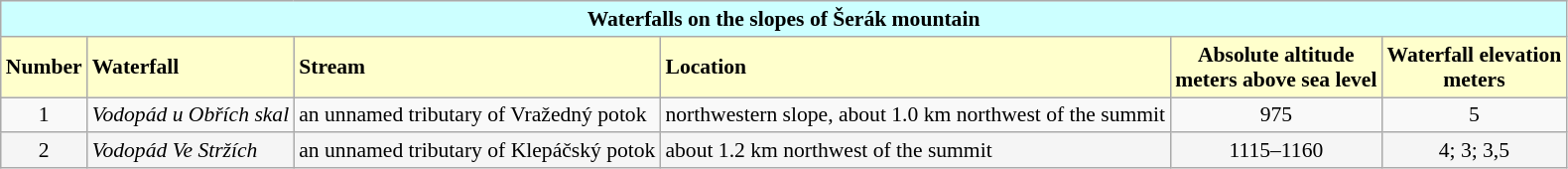<table class="wikitable" style="font-size:90%">
<tr>
<td colspan="6" align="center" bgcolor="#CCFFFF"> <strong>Waterfalls on the slopes of Šerák mountain</strong></td>
</tr>
<tr bgcolor="#FFFFCC">
<td align="center"><strong>Number</strong></td>
<td><strong>Waterfall</strong></td>
<td><strong>Stream</strong></td>
<td><strong>Location</strong></td>
<td align="center"><strong>Absolute altitude</strong><br><strong>meters above sea level</strong></td>
<td align="center"><strong>Waterfall elevation</strong><br><strong>meters</strong></td>
</tr>
<tr>
<td align="center">1</td>
<td><em>Vodopád u Obřích skal</em></td>
<td>an unnamed tributary of Vražedný potok</td>
<td>northwestern slope, about 1.0 km northwest of the summit</td>
<td align="center">975</td>
<td align="center">5</td>
</tr>
<tr bgcolor="#F5F5F5">
<td align="center">2</td>
<td><em>Vodopád Ve Stržích</em></td>
<td>an unnamed tributary of Klepáčský potok</td>
<td>about 1.2 km northwest of the summit</td>
<td align="center">1115–1160</td>
<td align="center">4; 3; 3,5</td>
</tr>
</table>
